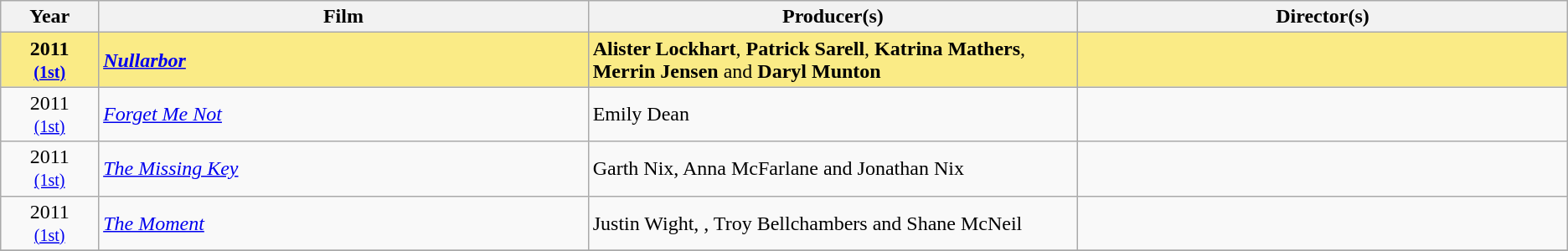<table class="sortable wikitable">
<tr>
<th width="5%">Year</th>
<th width="25%">Film</th>
<th width="25%">Producer(s)</th>
<th width="25%">Director(s)</th>
</tr>
<tr style="background:#FAEB86">
<td align="center"><strong>2011</strong><br><small><strong><a href='#'>(1st)</a></strong></small></td>
<td><strong><em><a href='#'>Nullarbor</a></em></strong></td>
<td><strong>Alister Lockhart</strong>, <strong>Patrick Sarell</strong>, <strong>Katrina Mathers</strong>, <strong>Merrin Jensen</strong> and <strong>Daryl Munton</strong></td>
<td></td>
</tr>
<tr>
<td align="center">2011<br><small><a href='#'>(1st)</a></small></td>
<td><em><a href='#'>Forget Me Not</a></em></td>
<td>Emily Dean</td>
<td></td>
</tr>
<tr>
<td align="center">2011<br><small><a href='#'>(1st)</a></small></td>
<td><em><a href='#'>The Missing Key</a></em></td>
<td>Garth Nix, Anna McFarlane and Jonathan Nix</td>
<td></td>
</tr>
<tr>
<td align="center">2011<br><small><a href='#'>(1st)</a></small></td>
<td><em><a href='#'>The Moment</a></em></td>
<td>Justin Wight, , Troy Bellchambers and Shane McNeil</td>
<td></td>
</tr>
<tr>
</tr>
</table>
